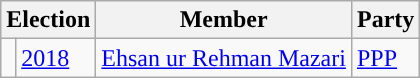<table class="wikitable">
<tr>
<th colspan="2">Election</th>
<th>Member</th>
<th>Party</th>
</tr>
<tr>
<td style="background-color: "></td>
<td><a href='#'>2018</a></td>
<td><a href='#'>Ehsan ur Rehman Mazari</a></td>
<td><a href='#'>PPP</a></td>
</tr>
</table>
